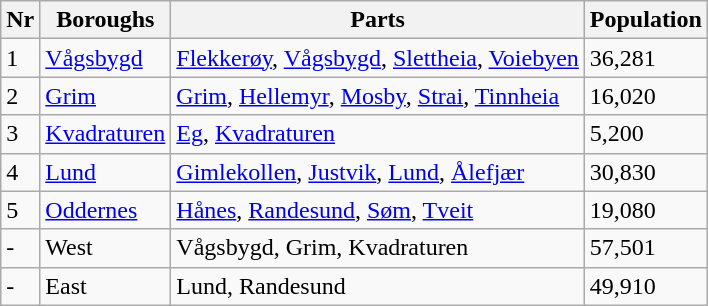<table class="wikitable sortable">
<tr>
<th>Nr</th>
<th>Boroughs</th>
<th>Parts</th>
<th>Population</th>
</tr>
<tr>
<td>1</td>
<td><a href='#'>Vågsbygd</a></td>
<td><a href='#'>Flekkerøy</a>, <a href='#'>Vågsbygd</a>, <a href='#'>Slettheia</a>, <a href='#'>Voiebyen</a></td>
<td>36,281</td>
</tr>
<tr>
<td>2</td>
<td><a href='#'>Grim</a></td>
<td><a href='#'>Grim</a>, <a href='#'>Hellemyr</a>, <a href='#'>Mosby</a>, <a href='#'>Strai</a>, <a href='#'>Tinnheia</a></td>
<td>16,020</td>
</tr>
<tr>
<td>3</td>
<td><a href='#'>Kvadraturen</a></td>
<td><a href='#'>Eg</a>, <a href='#'>Kvadraturen</a></td>
<td>5,200</td>
</tr>
<tr>
<td>4</td>
<td><a href='#'>Lund</a></td>
<td><a href='#'>Gimlekollen</a>, <a href='#'>Justvik</a>, <a href='#'>Lund</a>, <a href='#'>Ålefjær</a></td>
<td>30,830</td>
</tr>
<tr>
<td>5</td>
<td><a href='#'>Oddernes</a></td>
<td><a href='#'>Hånes</a>, <a href='#'>Randesund</a>, <a href='#'>Søm</a>, <a href='#'>Tveit</a></td>
<td>19,080</td>
</tr>
<tr>
<td>-</td>
<td>West</td>
<td>Vågsbygd, Grim, Kvadraturen</td>
<td>57,501</td>
</tr>
<tr>
<td>-</td>
<td>East</td>
<td>Lund, Randesund</td>
<td>49,910</td>
</tr>
</table>
